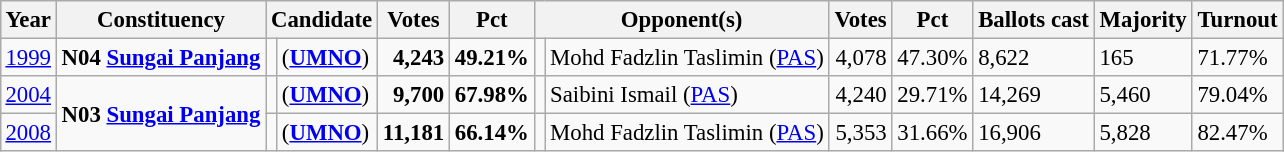<table class="wikitable" style="margin:0.5em ; font-size:95%">
<tr>
<th>Year</th>
<th>Constituency</th>
<th colspan=2>Candidate</th>
<th>Votes</th>
<th>Pct</th>
<th colspan=2>Opponent(s)</th>
<th>Votes</th>
<th>Pct</th>
<th>Ballots cast</th>
<th>Majority</th>
<th>Turnout</th>
</tr>
<tr>
<td><a href='#'>1999</a></td>
<td><strong>N04 <a href='#'>Sungai Panjang</a></strong></td>
<td></td>
<td> (<a href='#'><strong>UMNO</strong></a>)</td>
<td align="right"><strong>4,243</strong></td>
<td><strong>49.21%</strong></td>
<td></td>
<td>Mohd Fadzlin Taslimin (<a href='#'>PAS</a>)</td>
<td align="right">4,078</td>
<td>47.30%</td>
<td>8,622</td>
<td>165</td>
<td>71.77%</td>
</tr>
<tr>
<td><a href='#'>2004</a></td>
<td rowspan=2><strong>N03 <a href='#'>Sungai Panjang</a></strong></td>
<td></td>
<td> (<a href='#'><strong>UMNO</strong></a>)</td>
<td align="right"><strong>9,700</strong></td>
<td><strong>67.98%</strong></td>
<td></td>
<td>Saibini Ismail (<a href='#'>PAS</a>)</td>
<td align="right">4,240</td>
<td>29.71%</td>
<td>14,269</td>
<td>5,460</td>
<td>79.04%</td>
</tr>
<tr>
<td><a href='#'>2008</a></td>
<td></td>
<td> (<a href='#'><strong>UMNO</strong></a>)</td>
<td align="right"><strong>11,181</strong></td>
<td><strong>66.14%</strong></td>
<td></td>
<td>Mohd Fadzlin Taslimin (<a href='#'>PAS</a>)</td>
<td align="right">5,353</td>
<td>31.66%</td>
<td>16,906</td>
<td>5,828</td>
<td>82.47%</td>
</tr>
</table>
